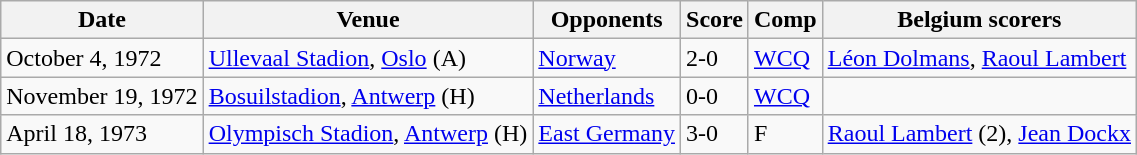<table class="wikitable">
<tr>
<th>Date</th>
<th>Venue</th>
<th>Opponents</th>
<th align=center>Score</th>
<th align=center>Comp</th>
<th>Belgium scorers</th>
</tr>
<tr>
<td>October 4, 1972</td>
<td><a href='#'>Ullevaal Stadion</a>, <a href='#'>Oslo</a> (A)</td>
<td><a href='#'>Norway</a></td>
<td>2-0</td>
<td><a href='#'>WCQ</a></td>
<td><a href='#'>Léon Dolmans</a>, <a href='#'>Raoul Lambert</a></td>
</tr>
<tr>
<td>November 19, 1972</td>
<td><a href='#'>Bosuilstadion</a>, <a href='#'>Antwerp</a> (H)</td>
<td><a href='#'>Netherlands</a></td>
<td>0-0</td>
<td><a href='#'>WCQ</a></td>
<td></td>
</tr>
<tr>
<td>April 18, 1973</td>
<td><a href='#'>Olympisch Stadion</a>, <a href='#'>Antwerp</a> (H)</td>
<td><a href='#'>East Germany</a></td>
<td>3-0</td>
<td>F</td>
<td><a href='#'>Raoul Lambert</a> (2), <a href='#'>Jean Dockx</a></td>
</tr>
</table>
